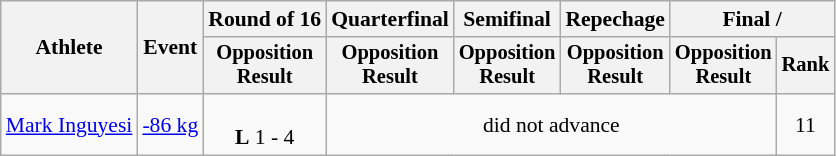<table class="wikitable" style="font-size:90%;">
<tr>
<th rowspan=2>Athlete</th>
<th rowspan=2>Event</th>
<th>Round of 16</th>
<th>Quarterfinal</th>
<th>Semifinal</th>
<th>Repechage</th>
<th colspan=2>Final / </th>
</tr>
<tr style="font-size: 95%">
<th>Opposition<br>Result</th>
<th>Opposition<br>Result</th>
<th>Opposition<br>Result</th>
<th>Opposition<br>Result</th>
<th>Opposition<br>Result</th>
<th>Rank</th>
</tr>
<tr align=center>
<td align=left><a href='#'>Mark Inguyesi</a></td>
<td align=left><a href='#'>-86 kg</a></td>
<td><br><strong>L</strong> 1 - 4</td>
<td colspan=4>did not advance</td>
<td>11</td>
</tr>
</table>
